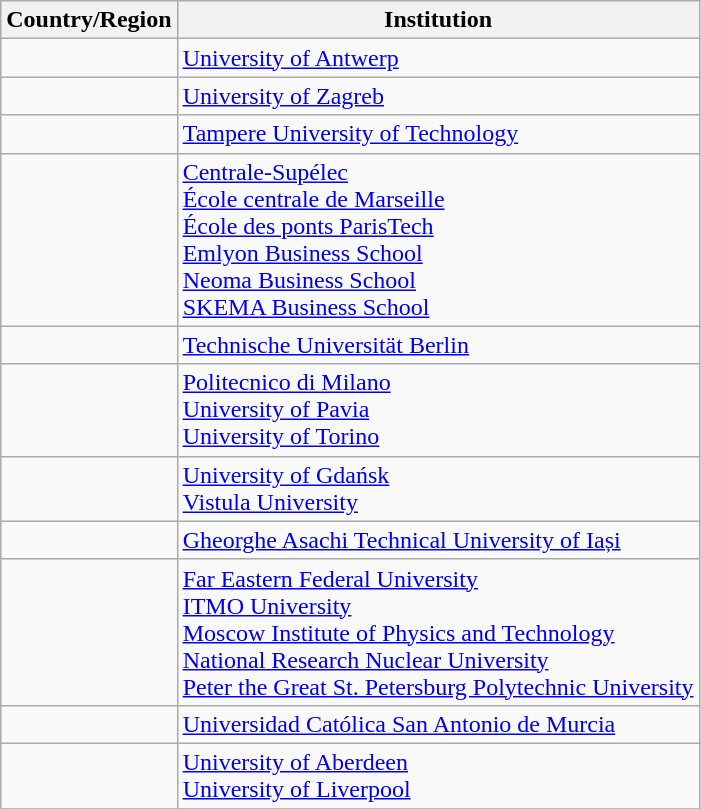<table class="wikitable sortable">
<tr>
<th>Country/Region</th>
<th>Institution</th>
</tr>
<tr>
<td></td>
<td><a href='#'>University of Antwerp</a></td>
</tr>
<tr>
<td></td>
<td><a href='#'>University of Zagreb</a></td>
</tr>
<tr>
<td></td>
<td><a href='#'>Tampere University of Technology</a></td>
</tr>
<tr>
<td></td>
<td><a href='#'>Centrale-Supélec</a><br><a href='#'>École centrale de Marseille</a><br><a href='#'>École des ponts ParisTech</a><br><a href='#'>Emlyon Business School</a><br><a href='#'>Neoma Business School</a><br><a href='#'>SKEMA Business School</a></td>
</tr>
<tr>
<td></td>
<td><a href='#'>Technische Universität Berlin</a></td>
</tr>
<tr>
<td></td>
<td><a href='#'>Politecnico di Milano</a><br><a href='#'>University of Pavia</a><br><a href='#'>University of Torino</a></td>
</tr>
<tr>
<td></td>
<td><a href='#'>University of Gdańsk</a><br><a href='#'>Vistula University</a></td>
</tr>
<tr>
<td></td>
<td><a href='#'>Gheorghe Asachi Technical University of Iași</a></td>
</tr>
<tr>
<td></td>
<td><a href='#'>Far Eastern Federal University</a><br><a href='#'>ITMO University</a><br><a href='#'>Moscow Institute of Physics and Technology</a><br><a href='#'>National Research Nuclear University</a><br><a href='#'>Peter the Great St. Petersburg Polytechnic University</a></td>
</tr>
<tr>
<td></td>
<td><a href='#'>Universidad Católica San Antonio de Murcia</a></td>
</tr>
<tr>
<td></td>
<td><a href='#'>University of Aberdeen</a><br><a href='#'>University of Liverpool</a></td>
</tr>
<tr>
</tr>
</table>
